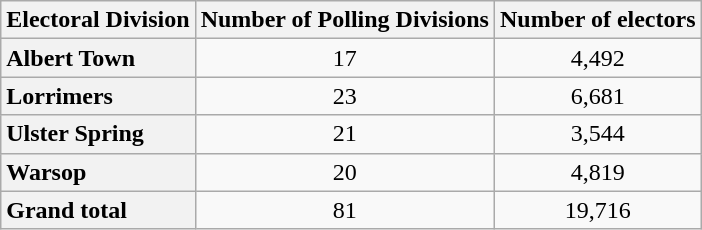<table class="wikitable">
<tr>
<th>Electoral Division</th>
<th>Number of Polling Divisions</th>
<th>Number of electors</th>
</tr>
<tr>
<th style="text-align: left;">Albert Town</th>
<td style="text-align: center;">17</td>
<td style="text-align: center;">4,492</td>
</tr>
<tr>
<th style="text-align: left;">Lorrimers</th>
<td style="text-align: center;">23</td>
<td style="text-align: center;">6,681</td>
</tr>
<tr>
<th style="text-align: left;">Ulster Spring</th>
<td style="text-align: center;">21</td>
<td style="text-align: center;">3,544</td>
</tr>
<tr>
<th style="text-align: left;">Warsop</th>
<td style="text-align: center;">20</td>
<td style="text-align: center;">4,819</td>
</tr>
<tr>
<th style="text-align: left;">Grand total</th>
<td style="text-align: center;">81</td>
<td style="text-align: center;">19,716</td>
</tr>
</table>
